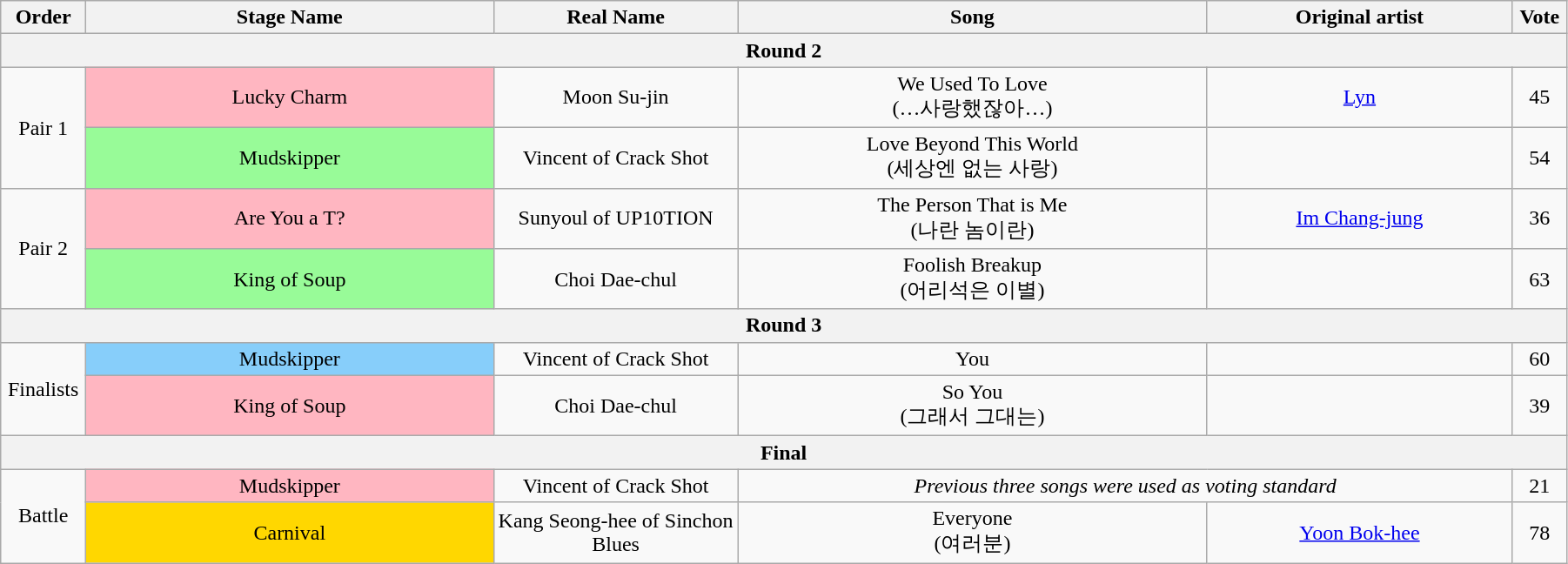<table class="wikitable" style="text-align:center; width:95%;">
<tr>
<th style="width:1%">Order</th>
<th style="width:20%;">Stage Name</th>
<th style="width:12%">Real Name</th>
<th style="width:23%;">Song</th>
<th style="width:15%;">Original artist</th>
<th style="width:1%;">Vote</th>
</tr>
<tr>
<th colspan=6>Round 2</th>
</tr>
<tr>
<td rowspan=2>Pair 1</td>
<td bgcolor="lightpink">Lucky Charm</td>
<td>Moon Su-jin</td>
<td>We Used To Love<br>(…사랑했잖아…)</td>
<td><a href='#'>Lyn</a></td>
<td>45</td>
</tr>
<tr>
<td bgcolor="palegreen">Mudskipper</td>
<td>Vincent of Crack Shot</td>
<td>Love Beyond This World<br>(세상엔 없는 사랑)</td>
<td></td>
<td>54</td>
</tr>
<tr>
<td rowspan=2>Pair 2</td>
<td bgcolor="lightpink">Are You a T?</td>
<td>Sunyoul of UP10TION</td>
<td>The Person That is Me<br>(나란 놈이란)</td>
<td><a href='#'>Im Chang-jung</a></td>
<td>36</td>
</tr>
<tr>
<td bgcolor="palegreen">King of Soup</td>
<td>Choi Dae-chul</td>
<td>Foolish Breakup<br>(어리석은 이별)</td>
<td></td>
<td>63</td>
</tr>
<tr>
<th colspan=6>Round 3</th>
</tr>
<tr>
<td rowspan=2>Finalists</td>
<td bgcolor="lightskyblue">Mudskipper</td>
<td>Vincent of Crack Shot</td>
<td>You</td>
<td></td>
<td>60</td>
</tr>
<tr>
<td bgcolor="lightpink">King of Soup</td>
<td>Choi Dae-chul</td>
<td>So You<br>(그래서 그대는)</td>
<td></td>
<td>39</td>
</tr>
<tr>
<th colspan=6>Final</th>
</tr>
<tr>
<td rowspan=2>Battle</td>
<td bgcolor="lightpink">Mudskipper</td>
<td>Vincent of Crack Shot</td>
<td colspan=2><em>Previous three songs were used as voting standard</em></td>
<td>21</td>
</tr>
<tr>
<td bgcolor="gold">Carnival</td>
<td>Kang Seong-hee of Sinchon Blues</td>
<td>Everyone<br>(여러분)</td>
<td><a href='#'>Yoon Bok-hee</a></td>
<td>78</td>
</tr>
</table>
